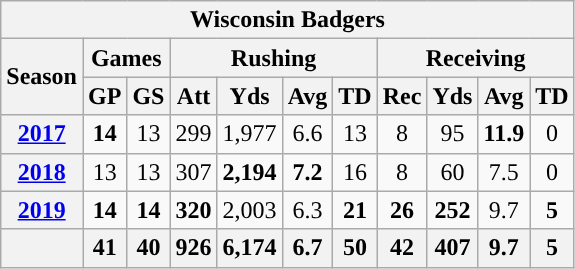<table class="wikitable" style="text-align:center;">
<tr>
<th colspan="15">Wisconsin Badgers</th>
</tr>
<tr>
<th rowspan="2">Season</th>
<th colspan="2">Games</th>
<th colspan="4">Rushing</th>
<th colspan="4">Receiving</th>
</tr>
<tr>
<th>GP</th>
<th>GS</th>
<th>Att</th>
<th>Yds</th>
<th>Avg</th>
<th>TD</th>
<th>Rec</th>
<th>Yds</th>
<th>Avg</th>
<th>TD</th>
</tr>
<tr>
<th><a href='#'>2017</a></th>
<td><strong>14</strong></td>
<td>13</td>
<td>299</td>
<td>1,977</td>
<td>6.6</td>
<td>13</td>
<td>8</td>
<td>95</td>
<td><strong>11.9</strong></td>
<td>0</td>
</tr>
<tr>
<th><a href='#'>2018</a></th>
<td>13</td>
<td>13</td>
<td>307</td>
<td><strong>2,194</strong></td>
<td><strong>7.2</strong></td>
<td>16</td>
<td>8</td>
<td>60</td>
<td>7.5</td>
<td>0</td>
</tr>
<tr>
<th><a href='#'>2019</a></th>
<td><strong>14</strong></td>
<td><strong>14</strong></td>
<td><strong>320</strong></td>
<td>2,003</td>
<td>6.3</td>
<td><strong>21</strong></td>
<td><strong>26</strong></td>
<td><strong>252</strong></td>
<td>9.7</td>
<td><strong>5</strong></td>
</tr>
<tr>
<th></th>
<th>41</th>
<th>40</th>
<th>926</th>
<th>6,174</th>
<th>6.7</th>
<th>50</th>
<th>42</th>
<th>407</th>
<th>9.7</th>
<th>5</th>
</tr>
</table>
